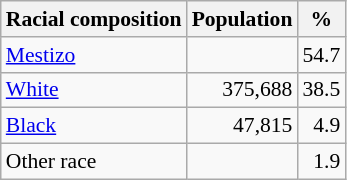<table class="wikitable" style="font-size: 90%;">
<tr>
<th>Racial composition</th>
<th>Population</th>
<th>%</th>
</tr>
<tr>
<td><a href='#'>Mestizo</a></td>
<td></td>
<td style="text-align:right;">54.7</td>
</tr>
<tr>
<td><a href='#'>White</a></td>
<td style="text-align:right;">375,688</td>
<td style="text-align:right;">38.5</td>
</tr>
<tr>
<td><a href='#'>Black</a></td>
<td style="text-align:right;">47,815</td>
<td style="text-align:right;">4.9</td>
</tr>
<tr>
<td>Other race</td>
<td></td>
<td style="text-align:right;">1.9</td>
</tr>
</table>
